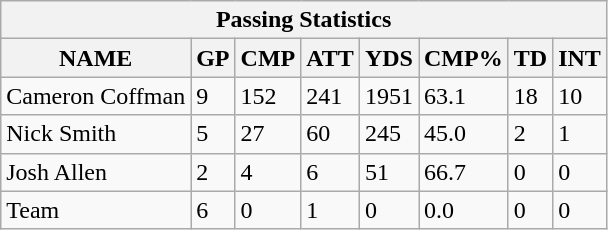<table class="wikitable sortable collapsible collapsed">
<tr>
<th colspan="10">Passing Statistics</th>
</tr>
<tr>
<th>NAME</th>
<th>GP</th>
<th>CMP</th>
<th>ATT</th>
<th>YDS</th>
<th>CMP%</th>
<th>TD</th>
<th>INT</th>
</tr>
<tr>
<td>Cameron Coffman</td>
<td>9</td>
<td>152</td>
<td>241</td>
<td>1951</td>
<td>63.1</td>
<td>18</td>
<td>10</td>
</tr>
<tr>
<td>Nick Smith</td>
<td>5</td>
<td>27</td>
<td>60</td>
<td>245</td>
<td>45.0</td>
<td>2</td>
<td>1</td>
</tr>
<tr>
<td>Josh Allen</td>
<td>2</td>
<td>4</td>
<td>6</td>
<td>51</td>
<td>66.7</td>
<td>0</td>
<td>0</td>
</tr>
<tr>
<td>Team</td>
<td>6</td>
<td>0</td>
<td>1</td>
<td>0</td>
<td>0.0</td>
<td>0</td>
<td>0</td>
</tr>
</table>
